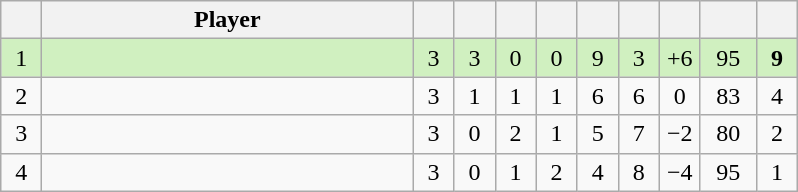<table class="wikitable" style="text-align:center; margin: 1em auto 1em auto, align:left">
<tr>
<th width=20></th>
<th width=240>Player</th>
<th width=20></th>
<th width=20></th>
<th width=20></th>
<th width=20></th>
<th width=20></th>
<th width=20></th>
<th width=20></th>
<th width=30></th>
<th width=20></th>
</tr>
<tr style="background:#D0F0C0;">
<td>1</td>
<td align=left></td>
<td>3</td>
<td>3</td>
<td>0</td>
<td>0</td>
<td>9</td>
<td>3</td>
<td>+6</td>
<td>95</td>
<td><strong>9</strong></td>
</tr>
<tr style=>
<td>2</td>
<td align=left></td>
<td>3</td>
<td>1</td>
<td>1</td>
<td>1</td>
<td>6</td>
<td>6</td>
<td>0</td>
<td>83</td>
<td>4</td>
</tr>
<tr style=>
<td>3</td>
<td align=left></td>
<td>3</td>
<td>0</td>
<td>2</td>
<td>1</td>
<td>5</td>
<td>7</td>
<td>−2</td>
<td>80</td>
<td>2</td>
</tr>
<tr style=>
<td>4</td>
<td align=left></td>
<td>3</td>
<td>0</td>
<td>1</td>
<td>2</td>
<td>4</td>
<td>8</td>
<td>−4</td>
<td>95</td>
<td>1</td>
</tr>
</table>
